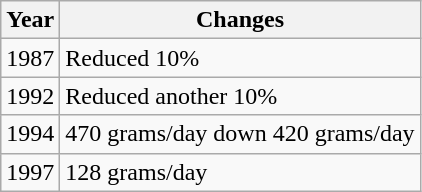<table class="wikitable">
<tr>
<th>Year</th>
<th>Changes</th>
</tr>
<tr>
<td>1987</td>
<td>Reduced 10%</td>
</tr>
<tr>
<td>1992</td>
<td>Reduced another 10%</td>
</tr>
<tr>
<td>1994</td>
<td>470 grams/day down 420 grams/day</td>
</tr>
<tr>
<td>1997</td>
<td>128 grams/day</td>
</tr>
</table>
